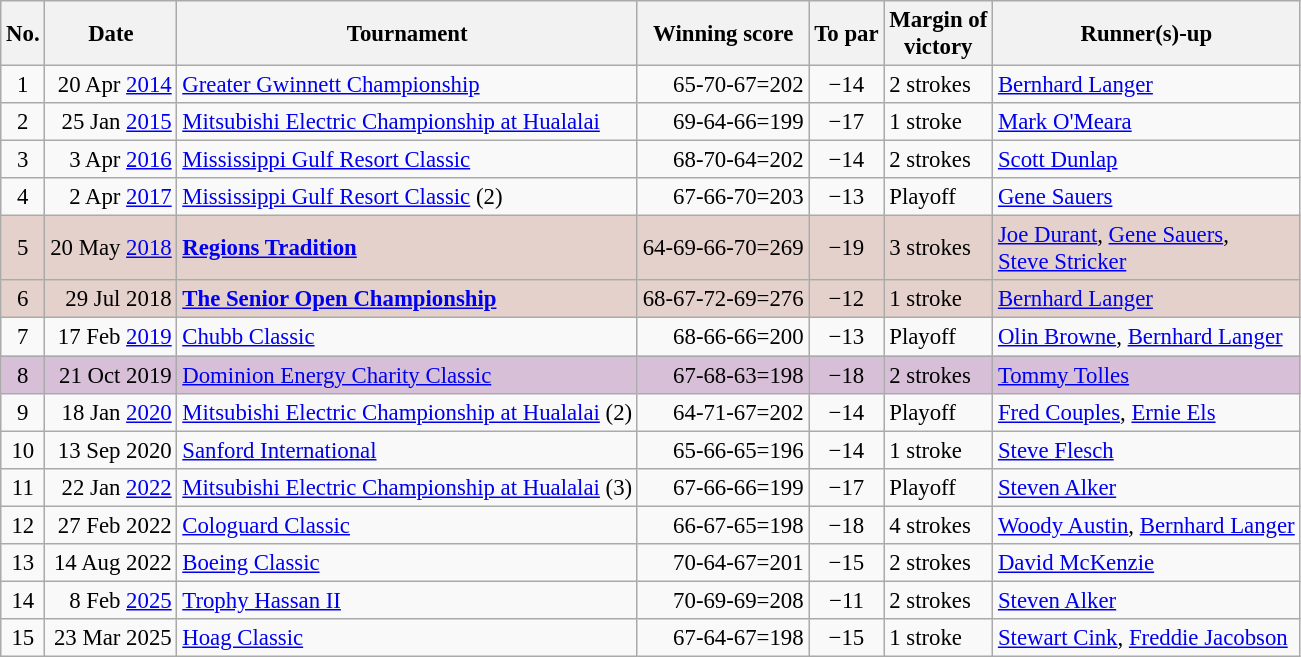<table class="wikitable" style="font-size:95%;">
<tr>
<th>No.</th>
<th>Date</th>
<th>Tournament</th>
<th>Winning score</th>
<th>To par</th>
<th>Margin of<br>victory</th>
<th>Runner(s)-up</th>
</tr>
<tr>
<td align=center>1</td>
<td align=right>20 Apr <a href='#'>2014</a></td>
<td><a href='#'>Greater Gwinnett Championship</a></td>
<td align=right>65-70-67=202</td>
<td align=center>−14</td>
<td>2 strokes</td>
<td> <a href='#'>Bernhard Langer</a></td>
</tr>
<tr>
<td align=center>2</td>
<td align=right>25 Jan <a href='#'>2015</a></td>
<td><a href='#'>Mitsubishi Electric Championship at Hualalai</a></td>
<td align=right>69-64-66=199</td>
<td align=center>−17</td>
<td>1 stroke</td>
<td> <a href='#'>Mark O'Meara</a></td>
</tr>
<tr>
<td align=center>3</td>
<td align=right>3 Apr <a href='#'>2016</a></td>
<td><a href='#'>Mississippi Gulf Resort Classic</a></td>
<td align=right>68-70-64=202</td>
<td align=center>−14</td>
<td>2 strokes</td>
<td> <a href='#'>Scott Dunlap</a></td>
</tr>
<tr>
<td align=center>4</td>
<td align=right>2 Apr <a href='#'>2017</a></td>
<td><a href='#'>Mississippi Gulf Resort Classic</a> (2)</td>
<td align=right>67-66-70=203</td>
<td align=center>−13</td>
<td>Playoff</td>
<td> <a href='#'>Gene Sauers</a></td>
</tr>
<tr style="background:#e5d1cb;">
<td align=center>5</td>
<td align=right>20 May <a href='#'>2018</a></td>
<td><strong><a href='#'>Regions Tradition</a></strong></td>
<td>64-69-66-70=269</td>
<td align=center>−19</td>
<td>3 strokes</td>
<td> <a href='#'>Joe Durant</a>,  <a href='#'>Gene Sauers</a>,<br> <a href='#'>Steve Stricker</a></td>
</tr>
<tr style="background:#e5d1cb;">
<td align=center>6</td>
<td align=right>29 Jul 2018</td>
<td><strong><a href='#'>The Senior Open Championship</a></strong></td>
<td>68-67-72-69=276</td>
<td align=center>−12</td>
<td>1 stroke</td>
<td> <a href='#'>Bernhard Langer</a></td>
</tr>
<tr>
<td align=center>7</td>
<td align=right>17 Feb <a href='#'>2019</a></td>
<td><a href='#'>Chubb Classic</a></td>
<td align=right>68-66-66=200</td>
<td align=center>−13</td>
<td>Playoff</td>
<td> <a href='#'>Olin Browne</a>,  <a href='#'>Bernhard Langer</a></td>
</tr>
<tr style="background:thistle">
<td align=center>8</td>
<td align=right>21 Oct 2019</td>
<td><a href='#'>Dominion Energy Charity Classic</a></td>
<td align=right>67-68-63=198</td>
<td align=center>−18</td>
<td>2 strokes</td>
<td> <a href='#'>Tommy Tolles</a></td>
</tr>
<tr>
<td align=center>9</td>
<td align=right>18 Jan <a href='#'>2020</a></td>
<td><a href='#'>Mitsubishi Electric Championship at Hualalai</a> (2)</td>
<td align=right>64-71-67=202</td>
<td align=center>−14</td>
<td>Playoff</td>
<td> <a href='#'>Fred Couples</a>,  <a href='#'>Ernie Els</a></td>
</tr>
<tr>
<td align=center>10</td>
<td align=right>13 Sep 2020</td>
<td><a href='#'>Sanford International</a></td>
<td align=right>65-66-65=196</td>
<td align=center>−14</td>
<td>1 stroke</td>
<td> <a href='#'>Steve Flesch</a></td>
</tr>
<tr>
<td align=center>11</td>
<td align=right>22 Jan <a href='#'>2022</a></td>
<td><a href='#'>Mitsubishi Electric Championship at Hualalai</a> (3)</td>
<td align=right>67-66-66=199</td>
<td align=center>−17</td>
<td>Playoff</td>
<td> <a href='#'>Steven Alker</a></td>
</tr>
<tr>
<td align=center>12</td>
<td align=right>27 Feb 2022</td>
<td><a href='#'>Cologuard Classic</a></td>
<td align=right>66-67-65=198</td>
<td align=center>−18</td>
<td>4 strokes</td>
<td> <a href='#'>Woody Austin</a>,  <a href='#'>Bernhard Langer</a></td>
</tr>
<tr>
<td align=center>13</td>
<td align=right>14 Aug 2022</td>
<td><a href='#'>Boeing Classic</a></td>
<td align=right>70-64-67=201</td>
<td align=center>−15</td>
<td>2 strokes</td>
<td> <a href='#'>David McKenzie</a></td>
</tr>
<tr>
<td align=center>14</td>
<td align=right>8 Feb <a href='#'>2025</a></td>
<td><a href='#'>Trophy Hassan II</a></td>
<td align=right>70-69-69=208</td>
<td align=center>−11</td>
<td>2 strokes</td>
<td> <a href='#'>Steven Alker</a></td>
</tr>
<tr>
<td align=center>15</td>
<td align=right>23 Mar 2025</td>
<td><a href='#'>Hoag Classic</a></td>
<td align=right>67-64-67=198</td>
<td align=center>−15</td>
<td>1 stroke</td>
<td> <a href='#'>Stewart Cink</a>,  <a href='#'>Freddie Jacobson</a></td>
</tr>
</table>
